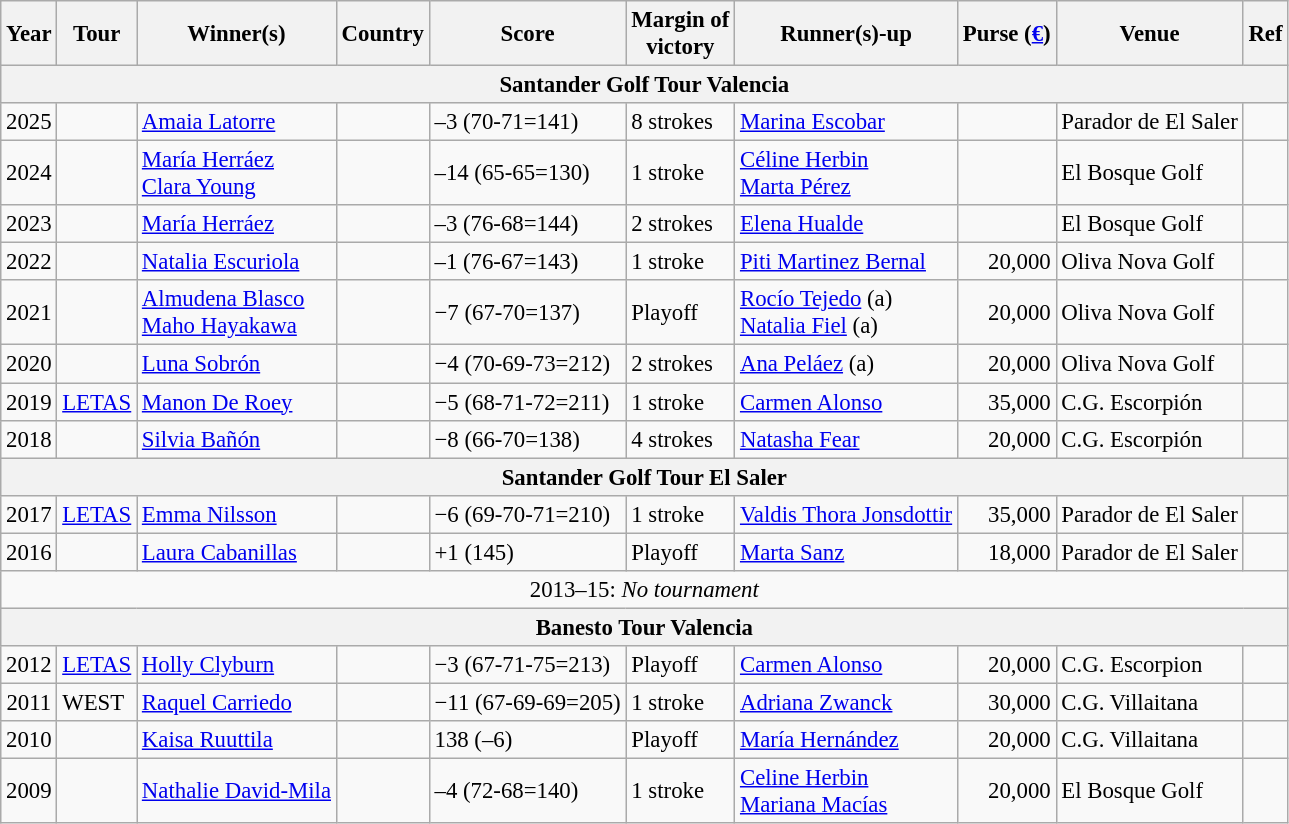<table class=wikitable style="font-size:95%">
<tr>
<th>Year</th>
<th>Tour</th>
<th>Winner(s)</th>
<th>Country</th>
<th>Score</th>
<th>Margin of<br>victory</th>
<th>Runner(s)-up</th>
<th>Purse (<a href='#'>€</a>)</th>
<th>Venue</th>
<th>Ref</th>
</tr>
<tr>
<th colspan=10 align=center>Santander Golf Tour Valencia</th>
</tr>
<tr>
<td align=center>2025</td>
<td></td>
<td><a href='#'>Amaia Latorre</a></td>
<td></td>
<td>–3 (70-71=141)</td>
<td>8 strokes</td>
<td> <a href='#'>Marina Escobar</a></td>
<td align=right></td>
<td>Parador de El Saler</td>
<td></td>
</tr>
<tr>
<td align=center>2024</td>
<td></td>
<td><a href='#'>María Herráez</a><br><a href='#'>Clara Young</a></td>
<td><br></td>
<td>–14 (65-65=130)</td>
<td>1 stroke</td>
<td> <a href='#'>Céline Herbin</a><br> <a href='#'>Marta Pérez</a></td>
<td align=right></td>
<td>El Bosque Golf</td>
<td> </td>
</tr>
<tr>
<td align=center>2023</td>
<td></td>
<td><a href='#'>María Herráez</a></td>
<td></td>
<td>–3 (76-68=144)</td>
<td>2 strokes</td>
<td> <a href='#'>Elena Hualde</a></td>
<td align=right></td>
<td>El Bosque Golf</td>
<td></td>
</tr>
<tr>
<td align=center>2022</td>
<td></td>
<td><a href='#'>Natalia Escuriola</a></td>
<td></td>
<td>–1 (76-67=143)</td>
<td>1 stroke</td>
<td> <a href='#'>Piti Martinez Bernal</a></td>
<td align=right>20,000</td>
<td>Oliva Nova Golf</td>
<td></td>
</tr>
<tr>
<td align=center>2021</td>
<td></td>
<td><a href='#'>Almudena Blasco</a><br><a href='#'>Maho Hayakawa</a></td>
<td><br></td>
<td>−7 (67-70=137)</td>
<td>Playoff</td>
<td> <a href='#'>Rocío Tejedo</a> (a)<br> <a href='#'>Natalia Fiel</a> (a)</td>
<td align=right>20,000</td>
<td>Oliva Nova Golf</td>
<td> </td>
</tr>
<tr>
<td align=center>2020</td>
<td></td>
<td><a href='#'>Luna Sobrón</a></td>
<td></td>
<td>−4 (70-69-73=212)</td>
<td>2 strokes</td>
<td> <a href='#'>Ana Peláez</a> (a)</td>
<td align=right>20,000</td>
<td>Oliva Nova Golf</td>
<td> </td>
</tr>
<tr>
<td align=center>2019</td>
<td><a href='#'>LETAS</a></td>
<td><a href='#'>Manon De Roey</a></td>
<td></td>
<td>−5 (68-71-72=211)</td>
<td>1 stroke</td>
<td> <a href='#'>Carmen Alonso</a></td>
<td align=right>35,000</td>
<td>C.G. Escorpión</td>
<td></td>
</tr>
<tr>
<td align=center>2018</td>
<td></td>
<td><a href='#'>Silvia Bañón</a></td>
<td></td>
<td>−8 (66-70=138)</td>
<td>4 strokes</td>
<td> <a href='#'>Natasha Fear</a></td>
<td align=right>20,000</td>
<td>C.G. Escorpión</td>
<td></td>
</tr>
<tr>
<th colspan=10 align=center>Santander Golf Tour El Saler</th>
</tr>
<tr>
<td align=center>2017</td>
<td><a href='#'>LETAS</a></td>
<td><a href='#'>Emma Nilsson</a></td>
<td></td>
<td>−6 (69-70-71=210)</td>
<td>1 stroke</td>
<td> <a href='#'>Valdis Thora Jonsdottir</a></td>
<td align=right>35,000</td>
<td>Parador de El Saler</td>
<td></td>
</tr>
<tr>
<td align=center>2016</td>
<td></td>
<td><a href='#'>Laura Cabanillas</a></td>
<td></td>
<td>+1 (145)</td>
<td>Playoff</td>
<td> <a href='#'>Marta Sanz</a></td>
<td align=right>18,000</td>
<td>Parador de El Saler</td>
<td></td>
</tr>
<tr>
<td colspan=10 align=center>2013–15: <em>No tournament</em></td>
</tr>
<tr>
<th colspan=10 align=center>Banesto Tour Valencia</th>
</tr>
<tr>
<td align=center>2012</td>
<td><a href='#'>LETAS</a></td>
<td><a href='#'>Holly Clyburn</a></td>
<td></td>
<td>−3 (67-71-75=213)</td>
<td>Playoff</td>
<td> <a href='#'>Carmen Alonso</a></td>
<td align=right>20,000</td>
<td>C.G. Escorpion</td>
<td></td>
</tr>
<tr>
<td align=center>2011</td>
<td>WEST</td>
<td><a href='#'>Raquel Carriedo</a></td>
<td></td>
<td>−11 (67-69-69=205)</td>
<td>1 stroke</td>
<td> <a href='#'>Adriana Zwanck</a></td>
<td align=right>30,000</td>
<td>C.G. Villaitana</td>
<td></td>
</tr>
<tr>
<td align=center>2010</td>
<td></td>
<td><a href='#'>Kaisa Ruuttila</a></td>
<td></td>
<td>138 (–6)</td>
<td>Playoff</td>
<td> <a href='#'>María Hernández</a></td>
<td align=right>20,000</td>
<td>C.G. Villaitana</td>
<td></td>
</tr>
<tr>
<td align=center>2009</td>
<td></td>
<td><a href='#'>Nathalie David-Mila</a></td>
<td></td>
<td>–4 (72-68=140)</td>
<td>1 stroke</td>
<td> <a href='#'>Celine Herbin</a><br> <a href='#'>Mariana Macías</a></td>
<td align=right>20,000</td>
<td>El Bosque Golf</td>
<td></td>
</tr>
</table>
